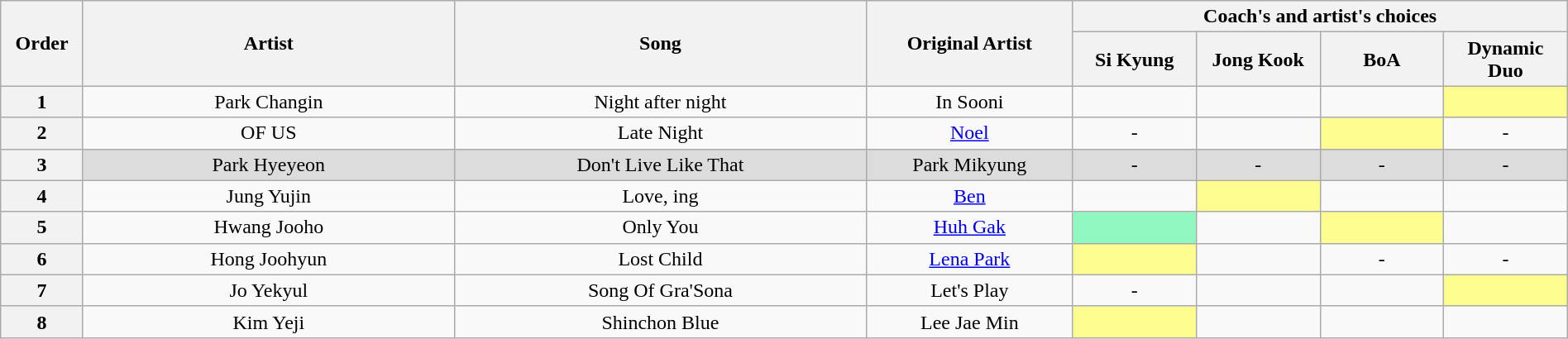<table class="wikitable" style="text-align:center; width:100%;">
<tr>
<th scope="col" rowspan="2" style="width:04%;">Order</th>
<th scope="col" rowspan="2" style="width:18%;">Artist</th>
<th scope="col" rowspan="2" style="width:20%;">Song</th>
<th scope="col" rowspan="2" style="width:10%;">Original Artist</th>
<th scope="col" colspan="4" style="width:24%;">Coach's and artist's choices</th>
</tr>
<tr>
<th style="width:06%;">Si Kyung</th>
<th stylw="width:06%;">Jong Kook</th>
<th style="width:06%;">BoA</th>
<th style="width:06%;">Dynamic Duo</th>
</tr>
<tr>
<th>1</th>
<td>Park Changin</td>
<td>Night after night</td>
<td>In Sooni</td>
<td><strong></strong></td>
<td><strong></strong></td>
<td><strong></strong></td>
<td bgcolor=#fdfc8f><strong></strong></td>
</tr>
<tr>
<th>2</th>
<td>OF US</td>
<td>Late Night</td>
<td><a href='#'>Noel</a></td>
<td>-</td>
<td><strong></strong></td>
<td bgcolor=#fdfc8f><strong></strong></td>
<td>-</td>
</tr>
<tr style="background:#DCDCDC;">
<th>3</th>
<td>Park Hyeyeon</td>
<td>Don't Live Like That</td>
<td>Park Mikyung</td>
<td>-</td>
<td>-</td>
<td>-</td>
<td>-</td>
</tr>
<tr>
<th>4</th>
<td>Jung Yujin</td>
<td>Love, ing</td>
<td><a href='#'>Ben</a></td>
<td><strong></strong></td>
<td bgcolor=#fdfc8f><strong></strong></td>
<td><strong></strong></td>
<td><strong></strong></td>
</tr>
<tr>
<th>5</th>
<td>Hwang Jooho</td>
<td>Only You</td>
<td><a href='#'>Huh Gak</a></td>
<td bgcolor="#8ff7c0"><strong></strong></td>
<td><strong></strong></td>
<td bgcolor=#fdfc8f><strong></strong></td>
<td><strong></strong></td>
</tr>
<tr>
<th>6</th>
<td>Hong Joohyun</td>
<td>Lost Child</td>
<td><a href='#'>Lena Park</a></td>
<td bgcolor=#fdfc8f><strong></strong></td>
<td><strong></strong></td>
<td>-</td>
<td>-</td>
</tr>
<tr>
<th>7</th>
<td>Jo Yekyul</td>
<td>Song Of Gra'Sona</td>
<td>Let's Play</td>
<td>-</td>
<td><strong></strong></td>
<td><strong></strong></td>
<td bgcolor=#fdfc8f><strong></strong></td>
</tr>
<tr>
<th>8</th>
<td>Kim Yeji</td>
<td>Shinchon Blue</td>
<td>Lee Jae Min</td>
<td bgcolor=#fdfc8f><strong></strong></td>
<td><strong></strong></td>
<td><strong></strong></td>
<td><strong></strong></td>
</tr>
</table>
